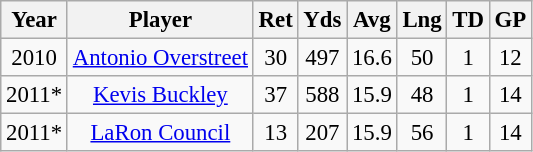<table class="wikitable" style="font-size: 95%; text-align:center;">
<tr>
<th>Year</th>
<th>Player</th>
<th>Ret</th>
<th>Yds</th>
<th>Avg</th>
<th>Lng</th>
<th>TD</th>
<th>GP</th>
</tr>
<tr>
<td align="center">2010</td>
<td><a href='#'>Antonio Overstreet</a></td>
<td>30</td>
<td>497</td>
<td>16.6</td>
<td>50</td>
<td>1</td>
<td>12</td>
</tr>
<tr>
<td align="center">2011*</td>
<td><a href='#'>Kevis Buckley</a></td>
<td>37</td>
<td>588</td>
<td>15.9</td>
<td>48</td>
<td>1</td>
<td>14</td>
</tr>
<tr>
<td align="center">2011*</td>
<td><a href='#'>LaRon Council</a></td>
<td>13</td>
<td>207</td>
<td>15.9</td>
<td>56</td>
<td>1</td>
<td>14</td>
</tr>
</table>
